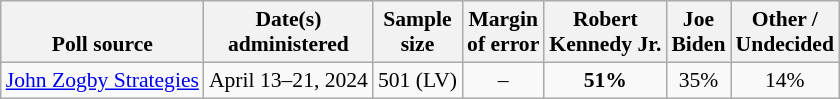<table class="wikitable sortable mw-datatable" style="font-size:90%;text-align:center;line-height:17px">
<tr valign=bottom>
<th>Poll source</th>
<th>Date(s)<br>administered</th>
<th>Sample<br>size</th>
<th>Margin<br>of error</th>
<th class="unsortable">Robert<br>Kennedy Jr.<br></th>
<th class="unsortable">Joe<br>Biden<br></th>
<th class="unsortable">Other /<br>Undecided</th>
</tr>
<tr>
<td style="text-align:left;"><a href='#'>John Zogby Strategies</a></td>
<td data-sort-value="2024-05-01">April 13–21, 2024</td>
<td>501 (LV)</td>
<td>–</td>
<td><strong>51%</strong></td>
<td>35%</td>
<td>14%</td>
</tr>
</table>
